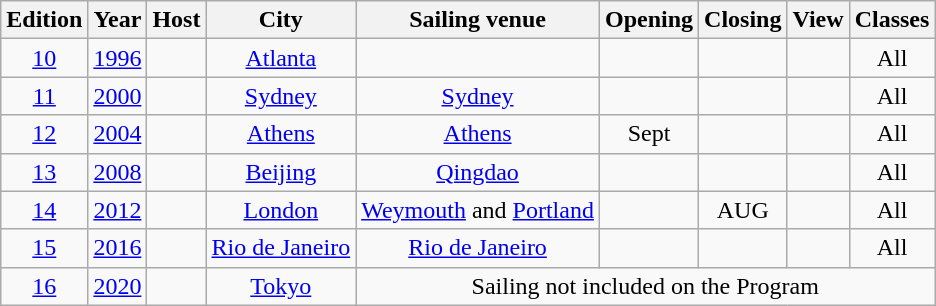<table class="wikitable" style="text-align:center">
<tr>
<th>Edition</th>
<th>Year</th>
<th>Host</th>
<th>City</th>
<th>Sailing venue</th>
<th>Opening</th>
<th>Closing</th>
<th>View</th>
<th>Classes</th>
</tr>
<tr>
<td><a href='#'>10</a></td>
<td><a href='#'>1996</a></td>
<td></td>
<td><a href='#'>Atlanta</a></td>
<td></td>
<td></td>
<td></td>
<td></td>
<td>All</td>
</tr>
<tr>
<td><a href='#'>11</a></td>
<td><a href='#'>2000</a></td>
<td></td>
<td><a href='#'>Sydney</a></td>
<td><a href='#'>Sydney</a></td>
<td></td>
<td></td>
<td></td>
<td>All</td>
</tr>
<tr>
<td><a href='#'>12</a></td>
<td><a href='#'>2004</a></td>
<td></td>
<td><a href='#'>Athens</a></td>
<td><a href='#'>Athens</a></td>
<td>Sept</td>
<td></td>
<td></td>
<td>All</td>
</tr>
<tr>
<td><a href='#'>13</a></td>
<td><a href='#'>2008</a></td>
<td></td>
<td><a href='#'>Beijing</a></td>
<td><a href='#'>Qingdao</a></td>
<td></td>
<td></td>
<td></td>
<td>All</td>
</tr>
<tr>
<td><a href='#'>14</a></td>
<td><a href='#'>2012</a></td>
<td></td>
<td><a href='#'>London</a></td>
<td><a href='#'>Weymouth</a> and <a href='#'>Portland</a></td>
<td></td>
<td>AUG</td>
<td></td>
<td>All</td>
</tr>
<tr>
<td><a href='#'>15</a></td>
<td><a href='#'>2016</a></td>
<td></td>
<td><a href='#'>Rio de Janeiro</a></td>
<td><a href='#'>Rio de Janeiro</a></td>
<td></td>
<td></td>
<td></td>
<td>All</td>
</tr>
<tr>
<td><a href='#'>16</a></td>
<td><a href='#'>2020</a></td>
<td></td>
<td><a href='#'>Tokyo</a></td>
<td colspan="5">Sailing not included on the Program</td>
</tr>
</table>
